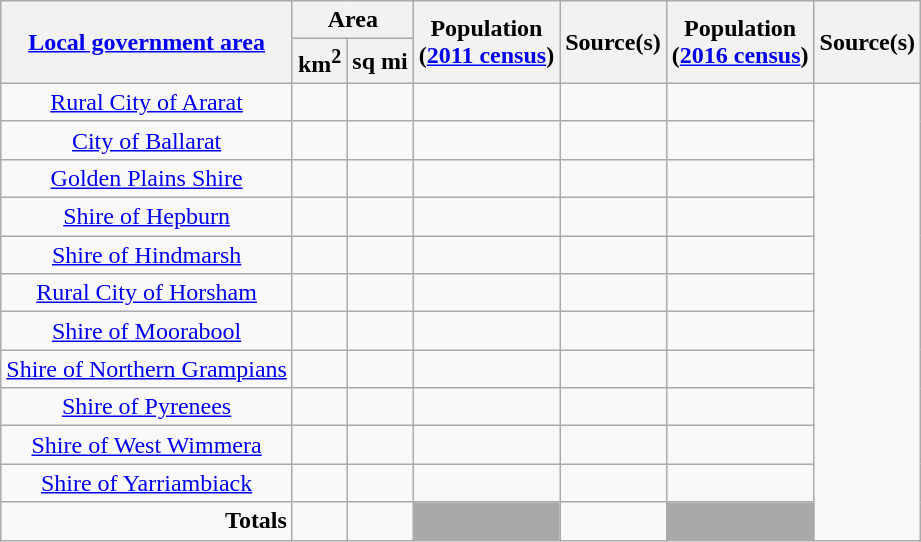<table class="wikitable sortable plainrowheaders" style="text-align:center;">
<tr>
<th scope="col" rowspan="2"><a href='#'>Local government area</a></th>
<th scope="col" colspan="2">Area</th>
<th scope="col" rowspan="2">Population<br>(<a href='#'>2011 census</a>)</th>
<th scope="col" rowspan="2">Source(s)</th>
<th scope="col" rowspan="2">Population<br>(<a href='#'>2016 census</a>)</th>
<th scope="col" rowspan="2">Source(s)</th>
</tr>
<tr>
<th scope="col">km<sup>2</sup></th>
<th scope="col">sq mi</th>
</tr>
<tr>
<td scope="row"><a href='#'>Rural City of Ararat</a></td>
<td></td>
<td align="right"></td>
<td></td>
<td align="right"></td>
<td></td>
</tr>
<tr>
<td scope="row"><a href='#'>City of Ballarat</a></td>
<td></td>
<td align="right"></td>
<td></td>
<td align="right"></td>
<td></td>
</tr>
<tr>
<td scope="row"><a href='#'>Golden Plains Shire</a></td>
<td></td>
<td align="right"></td>
<td></td>
<td align="right"></td>
<td></td>
</tr>
<tr>
<td scope="row"><a href='#'>Shire of Hepburn</a></td>
<td></td>
<td align="right"></td>
<td></td>
<td align="right"></td>
<td></td>
</tr>
<tr>
<td scope="row"><a href='#'>Shire of Hindmarsh</a></td>
<td></td>
<td align="right"></td>
<td></td>
<td align="right"></td>
<td></td>
</tr>
<tr>
<td scope="row"><a href='#'>Rural City of Horsham</a></td>
<td></td>
<td align="right"></td>
<td></td>
<td align="right"></td>
<td></td>
</tr>
<tr>
<td scope="row"><a href='#'>Shire of Moorabool</a></td>
<td></td>
<td align="right"></td>
<td></td>
<td align="right"></td>
<td></td>
</tr>
<tr>
<td scope="row"><a href='#'>Shire of Northern Grampians</a></td>
<td></td>
<td align="right"></td>
<td></td>
<td align="right"></td>
<td></td>
</tr>
<tr>
<td scope="row"><a href='#'>Shire of Pyrenees</a></td>
<td></td>
<td align="right"></td>
<td></td>
<td align="right"></td>
<td></td>
</tr>
<tr>
<td scope="row"><a href='#'>Shire of West Wimmera</a></td>
<td></td>
<td align="right"></td>
<td></td>
<td align="right"></td>
<td></td>
</tr>
<tr>
<td scope="row"><a href='#'>Shire of Yarriambiack</a></td>
<td></td>
<td align="right"></td>
<td></td>
<td align="right"></td>
<td></td>
</tr>
<tr>
<td scope="row" align="right"><strong>Totals</strong></td>
<td></td>
<td align="right"><strong></strong></td>
<td style="background:darkgrey;"></td>
<td align="right"><strong></strong></td>
<td style="background:darkgrey;"></td>
</tr>
</table>
